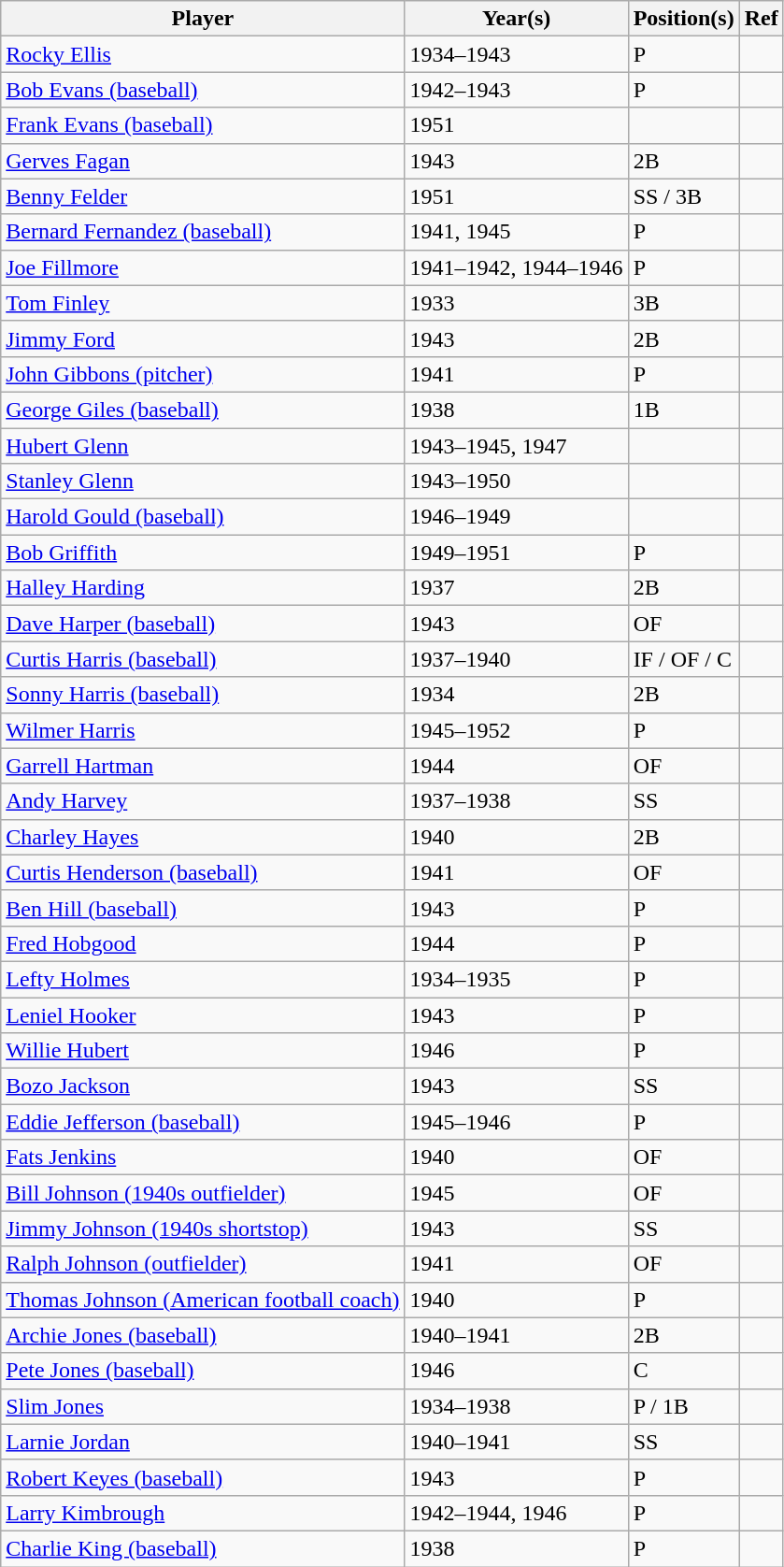<table class="wikitable">
<tr>
<th>Player</th>
<th>Year(s)</th>
<th>Position(s)</th>
<th>Ref</th>
</tr>
<tr>
<td><a href='#'>Rocky Ellis</a></td>
<td>1934–1943</td>
<td>P</td>
<td></td>
</tr>
<tr>
<td><a href='#'>Bob Evans (baseball)</a></td>
<td>1942–1943</td>
<td>P</td>
<td></td>
</tr>
<tr>
<td><a href='#'>Frank Evans (baseball)</a></td>
<td>1951</td>
<td></td>
<td></td>
</tr>
<tr>
<td><a href='#'>Gerves Fagan</a></td>
<td>1943</td>
<td>2B</td>
<td></td>
</tr>
<tr>
<td><a href='#'>Benny Felder</a></td>
<td>1951</td>
<td>SS / 3B</td>
<td></td>
</tr>
<tr>
<td><a href='#'>Bernard Fernandez (baseball)</a></td>
<td>1941, 1945</td>
<td>P</td>
<td></td>
</tr>
<tr>
<td><a href='#'>Joe Fillmore</a></td>
<td>1941–1942, 1944–1946</td>
<td>P</td>
<td></td>
</tr>
<tr>
<td><a href='#'>Tom Finley</a></td>
<td>1933</td>
<td>3B</td>
<td></td>
</tr>
<tr>
<td><a href='#'>Jimmy Ford</a></td>
<td>1943</td>
<td>2B</td>
<td></td>
</tr>
<tr>
<td><a href='#'>John Gibbons (pitcher)</a></td>
<td>1941</td>
<td>P</td>
<td></td>
</tr>
<tr>
<td><a href='#'>George Giles (baseball)</a></td>
<td>1938</td>
<td>1B</td>
<td></td>
</tr>
<tr>
<td><a href='#'>Hubert Glenn</a></td>
<td>1943–1945, 1947</td>
<td></td>
<td></td>
</tr>
<tr>
<td><a href='#'>Stanley Glenn</a></td>
<td>1943–1950</td>
<td></td>
<td></td>
</tr>
<tr>
<td><a href='#'>Harold Gould (baseball)</a></td>
<td>1946–1949</td>
<td></td>
<td></td>
</tr>
<tr>
<td><a href='#'>Bob Griffith</a></td>
<td>1949–1951</td>
<td>P</td>
<td></td>
</tr>
<tr>
<td><a href='#'>Halley Harding</a></td>
<td>1937</td>
<td>2B</td>
<td></td>
</tr>
<tr>
<td><a href='#'>Dave Harper (baseball)</a></td>
<td>1943</td>
<td>OF</td>
<td></td>
</tr>
<tr>
<td><a href='#'>Curtis Harris (baseball)</a></td>
<td>1937–1940</td>
<td>IF / OF / C</td>
<td></td>
</tr>
<tr>
<td><a href='#'>Sonny Harris (baseball)</a></td>
<td>1934</td>
<td>2B</td>
<td></td>
</tr>
<tr>
<td><a href='#'>Wilmer Harris</a></td>
<td>1945–1952</td>
<td>P</td>
<td></td>
</tr>
<tr>
<td><a href='#'>Garrell Hartman</a></td>
<td>1944</td>
<td>OF</td>
<td></td>
</tr>
<tr>
<td><a href='#'>Andy Harvey</a></td>
<td>1937–1938</td>
<td>SS</td>
<td></td>
</tr>
<tr>
<td><a href='#'>Charley Hayes</a></td>
<td>1940</td>
<td>2B</td>
<td></td>
</tr>
<tr>
<td><a href='#'>Curtis Henderson (baseball)</a></td>
<td>1941</td>
<td>OF</td>
<td></td>
</tr>
<tr>
<td><a href='#'>Ben Hill (baseball)</a></td>
<td>1943</td>
<td>P</td>
<td></td>
</tr>
<tr>
<td><a href='#'>Fred Hobgood</a></td>
<td>1944</td>
<td>P</td>
<td></td>
</tr>
<tr>
<td><a href='#'>Lefty Holmes</a></td>
<td>1934–1935</td>
<td>P</td>
<td></td>
</tr>
<tr>
<td><a href='#'>Leniel Hooker</a></td>
<td>1943</td>
<td>P</td>
<td></td>
</tr>
<tr>
<td><a href='#'>Willie Hubert</a></td>
<td>1946</td>
<td>P</td>
<td></td>
</tr>
<tr>
<td><a href='#'>Bozo Jackson</a></td>
<td>1943</td>
<td>SS</td>
<td></td>
</tr>
<tr>
<td><a href='#'>Eddie Jefferson (baseball)</a></td>
<td>1945–1946</td>
<td>P</td>
<td></td>
</tr>
<tr>
<td><a href='#'>Fats Jenkins</a></td>
<td>1940</td>
<td>OF</td>
<td></td>
</tr>
<tr>
<td><a href='#'>Bill Johnson (1940s outfielder)</a></td>
<td>1945</td>
<td>OF</td>
<td></td>
</tr>
<tr>
<td><a href='#'>Jimmy Johnson (1940s shortstop)</a></td>
<td>1943</td>
<td>SS</td>
<td></td>
</tr>
<tr>
<td><a href='#'>Ralph Johnson (outfielder)</a></td>
<td>1941</td>
<td>OF</td>
<td></td>
</tr>
<tr>
<td><a href='#'>Thomas Johnson (American football coach)</a></td>
<td>1940</td>
<td>P</td>
<td></td>
</tr>
<tr>
<td><a href='#'>Archie Jones (baseball)</a></td>
<td>1940–1941</td>
<td>2B</td>
<td></td>
</tr>
<tr>
<td><a href='#'>Pete Jones (baseball)</a></td>
<td>1946</td>
<td>C</td>
<td></td>
</tr>
<tr>
<td><a href='#'>Slim Jones</a></td>
<td>1934–1938</td>
<td>P / 1B</td>
<td></td>
</tr>
<tr>
<td><a href='#'>Larnie Jordan</a></td>
<td>1940–1941</td>
<td>SS</td>
<td></td>
</tr>
<tr>
<td><a href='#'>Robert Keyes (baseball)</a></td>
<td>1943</td>
<td>P</td>
<td></td>
</tr>
<tr>
<td><a href='#'>Larry Kimbrough</a></td>
<td>1942–1944, 1946</td>
<td>P</td>
<td></td>
</tr>
<tr>
<td><a href='#'>Charlie King (baseball)</a></td>
<td>1938</td>
<td>P</td>
<td></td>
</tr>
</table>
